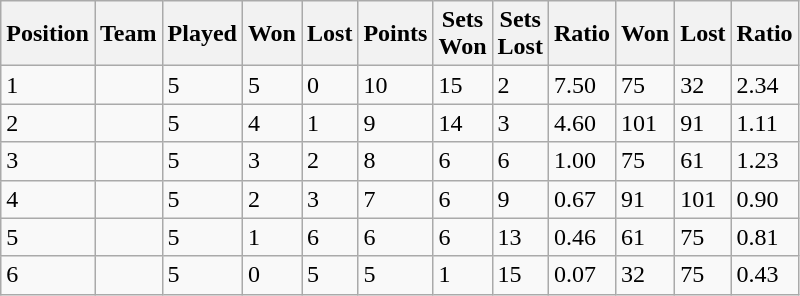<table class="wikitable">
<tr>
<th>Position</th>
<th>Team</th>
<th>Played</th>
<th>Won</th>
<th>Lost</th>
<th>Points</th>
<th>Sets<br>Won</th>
<th>Sets<br>Lost</th>
<th>Ratio</th>
<th>Won</th>
<th>Lost</th>
<th>Ratio</th>
</tr>
<tr>
<td>1</td>
<td></td>
<td>5</td>
<td>5</td>
<td>0</td>
<td>10</td>
<td>15</td>
<td>2</td>
<td>7.50</td>
<td>75</td>
<td>32</td>
<td>2.34</td>
</tr>
<tr>
<td>2</td>
<td></td>
<td>5</td>
<td>4</td>
<td>1</td>
<td>9</td>
<td>14</td>
<td>3</td>
<td>4.60</td>
<td>101</td>
<td>91</td>
<td>1.11</td>
</tr>
<tr>
<td>3</td>
<td></td>
<td>5</td>
<td>3</td>
<td>2</td>
<td>8</td>
<td>6</td>
<td>6</td>
<td>1.00</td>
<td>75</td>
<td>61</td>
<td>1.23</td>
</tr>
<tr>
<td>4</td>
<td></td>
<td>5</td>
<td>2</td>
<td>3</td>
<td>7</td>
<td>6</td>
<td>9</td>
<td>0.67</td>
<td>91</td>
<td>101</td>
<td>0.90</td>
</tr>
<tr>
<td>5</td>
<td></td>
<td>5</td>
<td>1</td>
<td>6</td>
<td>6</td>
<td>6</td>
<td>13</td>
<td>0.46</td>
<td>61</td>
<td>75</td>
<td>0.81</td>
</tr>
<tr>
<td>6</td>
<td></td>
<td>5</td>
<td>0</td>
<td>5</td>
<td>5</td>
<td>1</td>
<td>15</td>
<td>0.07</td>
<td>32</td>
<td>75</td>
<td>0.43</td>
</tr>
</table>
